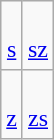<table class="wikitable" style="line-height: 1.2">
<tr align=center>
<td> <br> <a href='#'>s</a></td>
<td> <br> <a href='#'>sz</a></td>
</tr>
<tr align=center>
<td> <br> <a href='#'>z</a></td>
<td> <br> <a href='#'>zs</a></td>
</tr>
</table>
